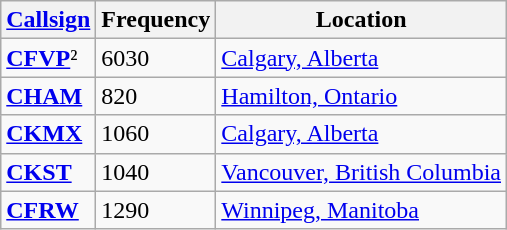<table class="wikitable sortable">
<tr>
<th><a href='#'>Callsign</a></th>
<th>Frequency</th>
<th>Location</th>
</tr>
<tr>
<td><strong><a href='#'>CFVP</a></strong>²</td>
<td>6030</td>
<td><a href='#'>Calgary, Alberta</a></td>
</tr>
<tr>
<td><strong><a href='#'>CHAM</a></strong></td>
<td>820</td>
<td><a href='#'>Hamilton, Ontario</a></td>
</tr>
<tr>
<td><strong><a href='#'>CKMX</a></strong></td>
<td>1060</td>
<td><a href='#'>Calgary, Alberta</a></td>
</tr>
<tr>
<td><strong><a href='#'>CKST</a></strong></td>
<td>1040</td>
<td><a href='#'>Vancouver, British Columbia</a></td>
</tr>
<tr>
<td><strong><a href='#'>CFRW</a></strong></td>
<td>1290</td>
<td><a href='#'>Winnipeg, Manitoba</a></td>
</tr>
</table>
